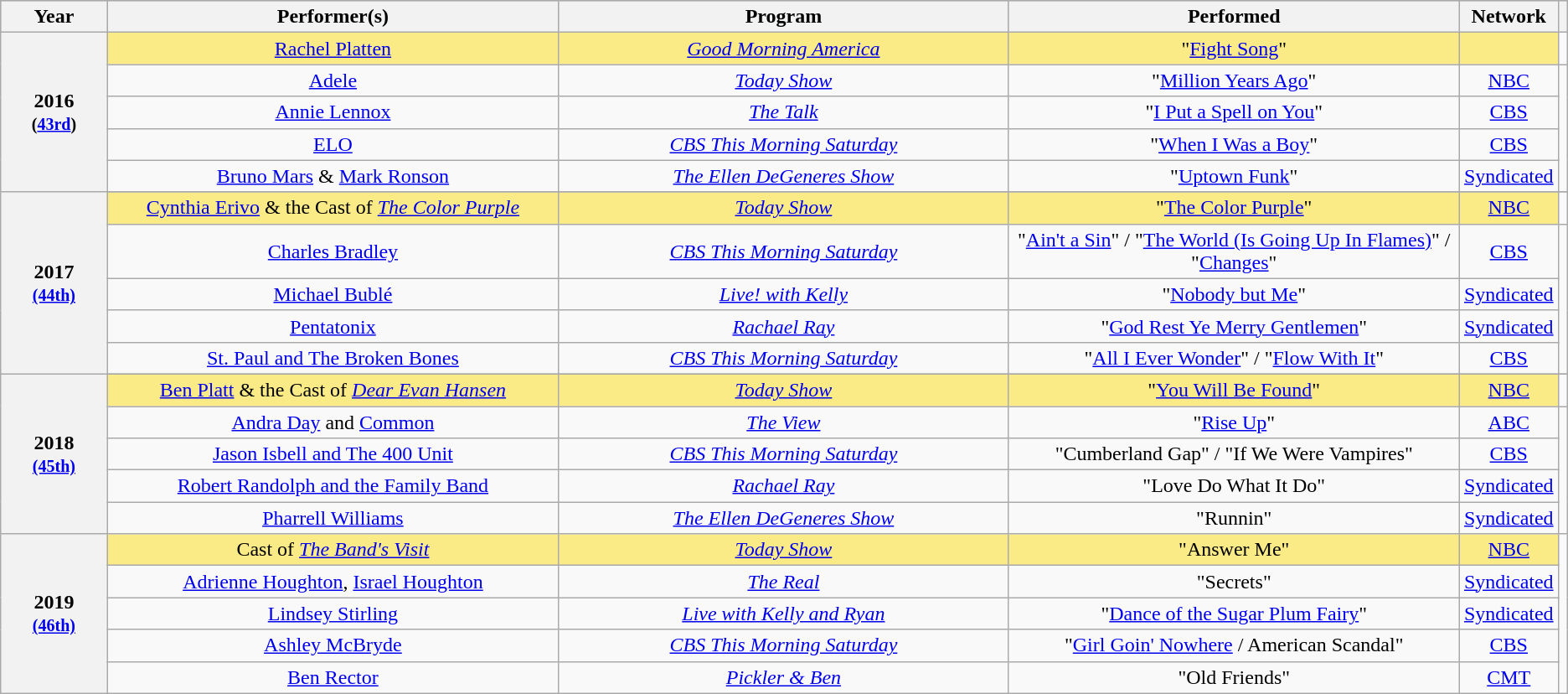<table class="wikitable" style="text-align: center;" rowspan="2" background: #f6e39c;>
<tr style="background:#bebebe;">
<th scope="col" style="width:7%;">Year</th>
<th scope="col" style="width:30%;">Performer(s)</th>
<th scope="col" style="width:30%;">Program</th>
<th scope="col" style="width:30%;">Performed</th>
<th scope="col" style="width:10%;">Network</th>
<th scope="col" style="width:1%;" class="unsortable"></th>
</tr>
<tr>
<th rowspan="5" scope="row" style="text-align:center">2016 <br><small>(<a href='#'>43rd</a>)</small></th>
<td style="background:#FAEB86"><a href='#'>Rachel Platten</a> </td>
<td style="background:#FAEB86"><em><a href='#'>Good Morning America</a></em></td>
<td style="background:#FAEB86">"<a href='#'>Fight Song</a>"</td>
<td style="background:#FAEB86"></td>
<td></td>
</tr>
<tr>
<td><a href='#'>Adele</a></td>
<td><em><a href='#'>Today Show</a></em></td>
<td>"<a href='#'>Million Years Ago</a>"</td>
<td style="text-align:center;"><a href='#'>NBC</a></td>
<td rowspan="4"></td>
</tr>
<tr>
<td><a href='#'>Annie Lennox</a></td>
<td><em><a href='#'>The Talk</a></em></td>
<td>"<a href='#'>I Put a Spell on You</a>"</td>
<td style="text-align:center;"><a href='#'>CBS</a></td>
</tr>
<tr>
<td><a href='#'>ELO</a></td>
<td><em><a href='#'>CBS This Morning Saturday</a></em></td>
<td>"<a href='#'>When I Was a Boy</a>"</td>
<td style="text-align:center;"><a href='#'>CBS</a></td>
</tr>
<tr>
<td><a href='#'>Bruno Mars</a> & <a href='#'>Mark Ronson</a></td>
<td><em><a href='#'>The Ellen DeGeneres Show</a></em></td>
<td>"<a href='#'>Uptown Funk</a>"</td>
<td style="text-align:center;"><a href='#'>Syndicated</a></td>
</tr>
<tr>
<th rowspan="6" scope="row" style="text-align:center">2017 <br><small><a href='#'>(44th)</a></small></th>
</tr>
<tr>
<td style="background:#FAEB86"><a href='#'>Cynthia Erivo</a> & the Cast of <em><a href='#'>The Color Purple</a></em></td>
<td style="background:#FAEB86"><em><a href='#'>Today Show</a></em></td>
<td style="background:#FAEB86">"<a href='#'>The Color Purple</a>"</td>
<td style="background:#FAEB86"><a href='#'>NBC</a></td>
<td style="text-align:center;"></td>
</tr>
<tr>
<td><a href='#'>Charles Bradley</a></td>
<td><em><a href='#'>CBS This Morning Saturday</a></em></td>
<td>"<a href='#'>Ain't a Sin</a>" / "<a href='#'>The World (Is Going Up In Flames)</a>" / "<a href='#'>Changes</a>"</td>
<td style="text-align:center;"><a href='#'>CBS</a></td>
<td rowspan="4"></td>
</tr>
<tr>
<td><a href='#'>Michael Bublé</a></td>
<td><em><a href='#'>Live! with Kelly</a></em></td>
<td>"<a href='#'>Nobody but Me</a>"</td>
<td style="text-align:center;"><a href='#'>Syndicated</a></td>
</tr>
<tr>
<td><a href='#'>Pentatonix</a></td>
<td><em><a href='#'>Rachael Ray</a></em></td>
<td>"<a href='#'>God Rest Ye Merry Gentlemen</a>"</td>
<td style="text-align:center;"><a href='#'>Syndicated</a></td>
</tr>
<tr>
<td><a href='#'>St. Paul and The Broken Bones</a></td>
<td><em><a href='#'>CBS This Morning Saturday</a></em></td>
<td>"<a href='#'>All I Ever Wonder</a>" / "<a href='#'>Flow With It</a>"</td>
<td style="text-align:center;"><a href='#'>CBS</a></td>
</tr>
<tr>
<th rowspan="6" scope="row" style="text-align:center">2018 <br><small><a href='#'>(45th)</a></small></th>
</tr>
<tr>
<td style="background:#FAEB86"><a href='#'>Ben Platt</a> & the Cast of <em><a href='#'>Dear Evan Hansen</a></em></td>
<td style="background:#FAEB86"><em><a href='#'>Today Show</a></em></td>
<td style="background:#FAEB86">"<a href='#'>You Will Be Found</a>"</td>
<td style="background:#FAEB86"><a href='#'>NBC</a></td>
<td style="text-align:center;"></td>
</tr>
<tr>
<td><a href='#'>Andra Day</a> and <a href='#'>Common</a></td>
<td><em><a href='#'>The View</a></em></td>
<td>"<a href='#'>Rise Up</a>"</td>
<td style="text-align:center;"><a href='#'>ABC</a></td>
<td rowspan="4"></td>
</tr>
<tr>
<td><a href='#'>Jason Isbell and The 400 Unit</a></td>
<td><em><a href='#'>CBS This Morning Saturday</a></em></td>
<td>"Cumberland Gap" / "If We Were Vampires"</td>
<td style="text-align:center;"><a href='#'>CBS</a></td>
</tr>
<tr>
<td><a href='#'>Robert Randolph and the Family Band</a></td>
<td><em><a href='#'>Rachael Ray</a></em></td>
<td>"Love Do What It Do"</td>
<td style="text-align:center;"><a href='#'>Syndicated</a></td>
</tr>
<tr>
<td><a href='#'>Pharrell Williams</a></td>
<td><em><a href='#'>The Ellen DeGeneres Show</a></em></td>
<td>"Runnin"</td>
<td style="text-align:center;"><a href='#'>Syndicated</a></td>
</tr>
<tr>
<th scope="row" rowspan=6 style="text-align:center">2019 <br><small><a href='#'>(46th)</a></small></th>
<td style="background:#FAEB86">Cast of <em><a href='#'>The Band's Visit</a></em></td>
<td style="background:#FAEB86"><em><a href='#'>Today Show</a></em></td>
<td style="background:#FAEB86">"Answer Me"</td>
<td style="background:#FAEB86"><a href='#'>NBC</a></td>
<td rowspan=6></td>
</tr>
<tr>
<td><a href='#'>Adrienne Houghton</a>, <a href='#'>Israel Houghton</a></td>
<td><em><a href='#'>The Real</a></em></td>
<td>"Secrets"</td>
<td><a href='#'>Syndicated</a></td>
</tr>
<tr>
<td><a href='#'>Lindsey Stirling</a></td>
<td><em><a href='#'>Live with Kelly and Ryan</a></em></td>
<td>"<a href='#'>Dance of the Sugar Plum Fairy</a>"</td>
<td><a href='#'>Syndicated</a></td>
</tr>
<tr>
<td><a href='#'>Ashley McBryde</a></td>
<td><em><a href='#'>CBS This Morning Saturday</a></em></td>
<td>"<a href='#'>Girl Goin' Nowhere</a> / American Scandal"</td>
<td><a href='#'>CBS</a></td>
</tr>
<tr>
<td><a href='#'>Ben Rector</a></td>
<td><em><a href='#'>Pickler & Ben</a></em></td>
<td>"Old Friends"</td>
<td><a href='#'>CMT</a></td>
</tr>
</table>
